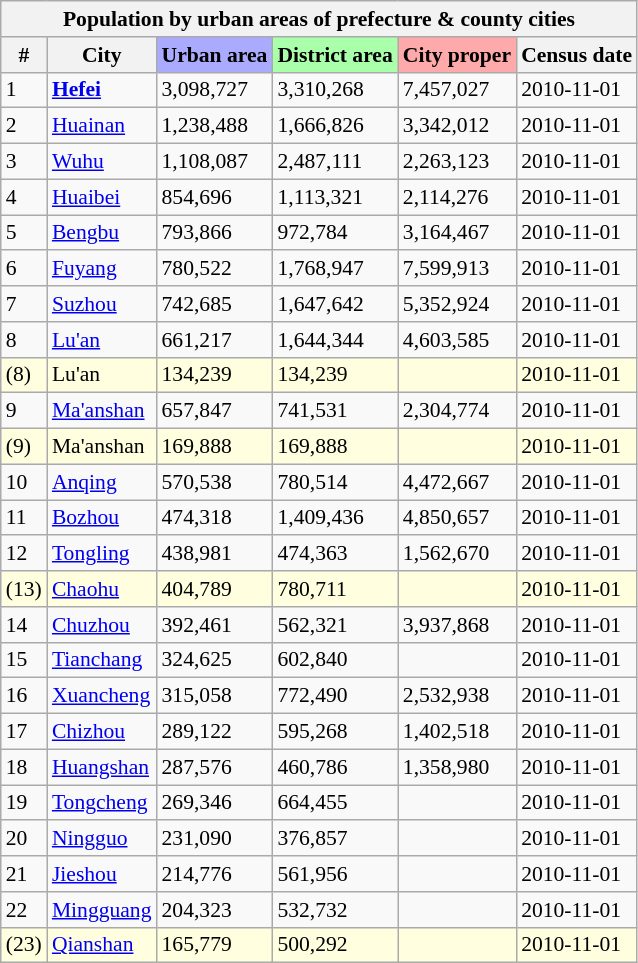<table class="wikitable sortable collapsible" style="font-size:90%;">
<tr>
<th colspan="6">Population by urban areas of prefecture & county cities</th>
</tr>
<tr>
<th>#</th>
<th>City</th>
<th style="background-color: #aaaaff;">Urban area</th>
<th style="background-color: #aaffaa;">District area</th>
<th style="background-color: #ffaaaa;">City proper</th>
<th>Census date</th>
</tr>
<tr>
<td>1</td>
<td><strong><a href='#'>Hefei</a></strong></td>
<td>3,098,727</td>
<td>3,310,268</td>
<td>7,457,027</td>
<td>2010-11-01</td>
</tr>
<tr>
<td>2</td>
<td><a href='#'>Huainan</a></td>
<td>1,238,488</td>
<td>1,666,826</td>
<td>3,342,012</td>
<td>2010-11-01</td>
</tr>
<tr>
<td>3</td>
<td><a href='#'>Wuhu</a></td>
<td>1,108,087</td>
<td>2,487,111</td>
<td>2,263,123</td>
<td>2010-11-01</td>
</tr>
<tr>
<td>4</td>
<td><a href='#'>Huaibei</a></td>
<td>854,696</td>
<td>1,113,321</td>
<td>2,114,276</td>
<td>2010-11-01</td>
</tr>
<tr>
<td>5</td>
<td><a href='#'>Bengbu</a></td>
<td>793,866</td>
<td>972,784</td>
<td>3,164,467</td>
<td>2010-11-01</td>
</tr>
<tr>
<td>6</td>
<td><a href='#'>Fuyang</a></td>
<td>780,522</td>
<td>1,768,947</td>
<td>7,599,913</td>
<td>2010-11-01</td>
</tr>
<tr>
<td>7</td>
<td><a href='#'>Suzhou</a></td>
<td>742,685</td>
<td>1,647,642</td>
<td>5,352,924</td>
<td>2010-11-01</td>
</tr>
<tr>
<td>8</td>
<td><a href='#'>Lu'an</a></td>
<td>661,217</td>
<td>1,644,344</td>
<td>4,603,585</td>
<td>2010-11-01</td>
</tr>
<tr bgcolor="lightyellow" class="sortbottom">
<td>(8)</td>
<td>Lu'an </td>
<td>134,239</td>
<td>134,239</td>
<td></td>
<td>2010-11-01</td>
</tr>
<tr>
<td>9</td>
<td><a href='#'>Ma'anshan</a></td>
<td>657,847</td>
<td>741,531</td>
<td>2,304,774</td>
<td>2010-11-01</td>
</tr>
<tr bgcolor="lightyellow" class="sortbottom">
<td>(9)</td>
<td>Ma'anshan </td>
<td>169,888</td>
<td>169,888</td>
<td></td>
<td>2010-11-01</td>
</tr>
<tr>
<td>10</td>
<td><a href='#'>Anqing</a></td>
<td>570,538</td>
<td>780,514</td>
<td>4,472,667</td>
<td>2010-11-01</td>
</tr>
<tr>
<td>11</td>
<td><a href='#'>Bozhou</a></td>
<td>474,318</td>
<td>1,409,436</td>
<td>4,850,657</td>
<td>2010-11-01</td>
</tr>
<tr>
<td>12</td>
<td><a href='#'>Tongling</a></td>
<td>438,981</td>
<td>474,363</td>
<td>1,562,670</td>
<td>2010-11-01</td>
</tr>
<tr bgcolor="lightyellow">
<td>(13)</td>
<td><a href='#'>Chaohu</a></td>
<td>404,789</td>
<td>780,711</td>
<td></td>
<td>2010-11-01</td>
</tr>
<tr>
<td>14</td>
<td><a href='#'>Chuzhou</a></td>
<td>392,461</td>
<td>562,321</td>
<td>3,937,868</td>
<td>2010-11-01</td>
</tr>
<tr>
<td>15</td>
<td><a href='#'>Tianchang</a></td>
<td>324,625</td>
<td>602,840</td>
<td></td>
<td>2010-11-01</td>
</tr>
<tr>
<td>16</td>
<td><a href='#'>Xuancheng</a></td>
<td>315,058</td>
<td>772,490</td>
<td>2,532,938</td>
<td>2010-11-01</td>
</tr>
<tr>
<td>17</td>
<td><a href='#'>Chizhou</a></td>
<td>289,122</td>
<td>595,268</td>
<td>1,402,518</td>
<td>2010-11-01</td>
</tr>
<tr>
<td>18</td>
<td><a href='#'>Huangshan</a></td>
<td>287,576</td>
<td>460,786</td>
<td>1,358,980</td>
<td>2010-11-01</td>
</tr>
<tr>
<td>19</td>
<td><a href='#'>Tongcheng</a></td>
<td>269,346</td>
<td>664,455</td>
<td></td>
<td>2010-11-01</td>
</tr>
<tr>
<td>20</td>
<td><a href='#'>Ningguo</a></td>
<td>231,090</td>
<td>376,857</td>
<td></td>
<td>2010-11-01</td>
</tr>
<tr>
<td>21</td>
<td><a href='#'>Jieshou</a></td>
<td>214,776</td>
<td>561,956</td>
<td></td>
<td>2010-11-01</td>
</tr>
<tr>
<td>22</td>
<td><a href='#'>Mingguang</a></td>
<td>204,323</td>
<td>532,732</td>
<td></td>
<td>2010-11-01</td>
</tr>
<tr bgcolor="lightyellow">
<td>(23)</td>
<td><a href='#'>Qianshan</a></td>
<td>165,779</td>
<td>500,292</td>
<td></td>
<td>2010-11-01</td>
</tr>
</table>
